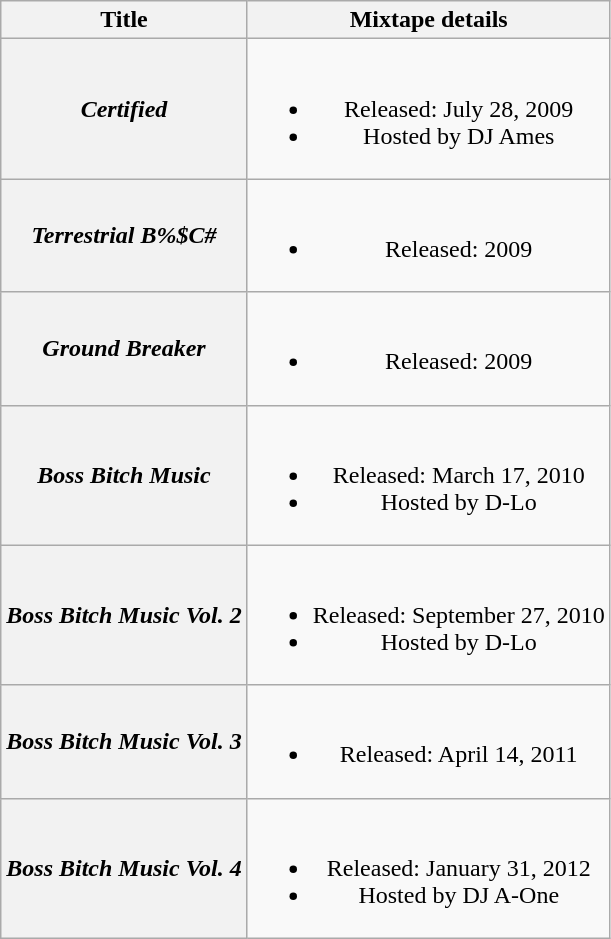<table class="wikitable plainrowheaders" style="text-align:center;">
<tr>
<th scope="col">Title</th>
<th scope="col">Mixtape details</th>
</tr>
<tr>
<th scope="row"><em>Certified</em></th>
<td><br><ul><li>Released: July 28, 2009</li><li>Hosted by DJ Ames</li></ul></td>
</tr>
<tr>
<th scope="row"><em>Terrestrial B%$C#</em></th>
<td><br><ul><li>Released: 2009</li></ul></td>
</tr>
<tr>
<th scope="row"><em>Ground Breaker</em></th>
<td><br><ul><li>Released: 2009</li></ul></td>
</tr>
<tr>
<th scope="row"><em>Boss Bitch Music</em></th>
<td><br><ul><li>Released: March 17, 2010</li><li>Hosted by D-Lo</li></ul></td>
</tr>
<tr>
<th scope="row"><em>Boss Bitch Music Vol. 2</em></th>
<td><br><ul><li>Released: September 27, 2010</li><li>Hosted by D-Lo</li></ul></td>
</tr>
<tr>
<th scope="row"><em>Boss Bitch Music Vol. 3</em></th>
<td><br><ul><li>Released: April 14, 2011</li></ul></td>
</tr>
<tr>
<th scope="row"><em>Boss Bitch Music Vol. 4</em></th>
<td><br><ul><li>Released: January 31, 2012</li><li>Hosted by DJ A-One</li></ul></td>
</tr>
</table>
